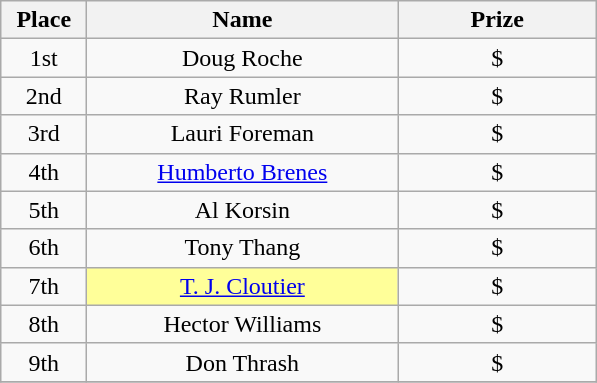<table class="wikitable">
<tr>
<th width="50">Place</th>
<th width="200">Name</th>
<th width="125">Prize</th>
</tr>
<tr>
<td align = "center">1st</td>
<td align = "center">Doug Roche</td>
<td align = "center">$</td>
</tr>
<tr>
<td align = "center">2nd</td>
<td align = "center">Ray Rumler</td>
<td align = "center">$</td>
</tr>
<tr>
<td align = "center">3rd</td>
<td align = "center">Lauri Foreman</td>
<td align = "center">$</td>
</tr>
<tr>
<td align = "center">4th</td>
<td align = "center"><a href='#'>Humberto Brenes</a></td>
<td align = "center">$</td>
</tr>
<tr>
<td align = "center">5th</td>
<td align = "center">Al Korsin</td>
<td align = "center">$</td>
</tr>
<tr>
<td align = "center">6th</td>
<td align = "center">Tony Thang</td>
<td align = "center">$</td>
</tr>
<tr>
<td align = "center">7th</td>
<td align = "center" bgcolor="#FFFF99"><a href='#'>T. J. Cloutier</a></td>
<td align = "center">$</td>
</tr>
<tr>
<td align = "center">8th</td>
<td align = "center">Hector Williams</td>
<td align = "center">$</td>
</tr>
<tr>
<td align = "center">9th</td>
<td align = "center">Don Thrash</td>
<td align = "center">$</td>
</tr>
<tr>
</tr>
</table>
